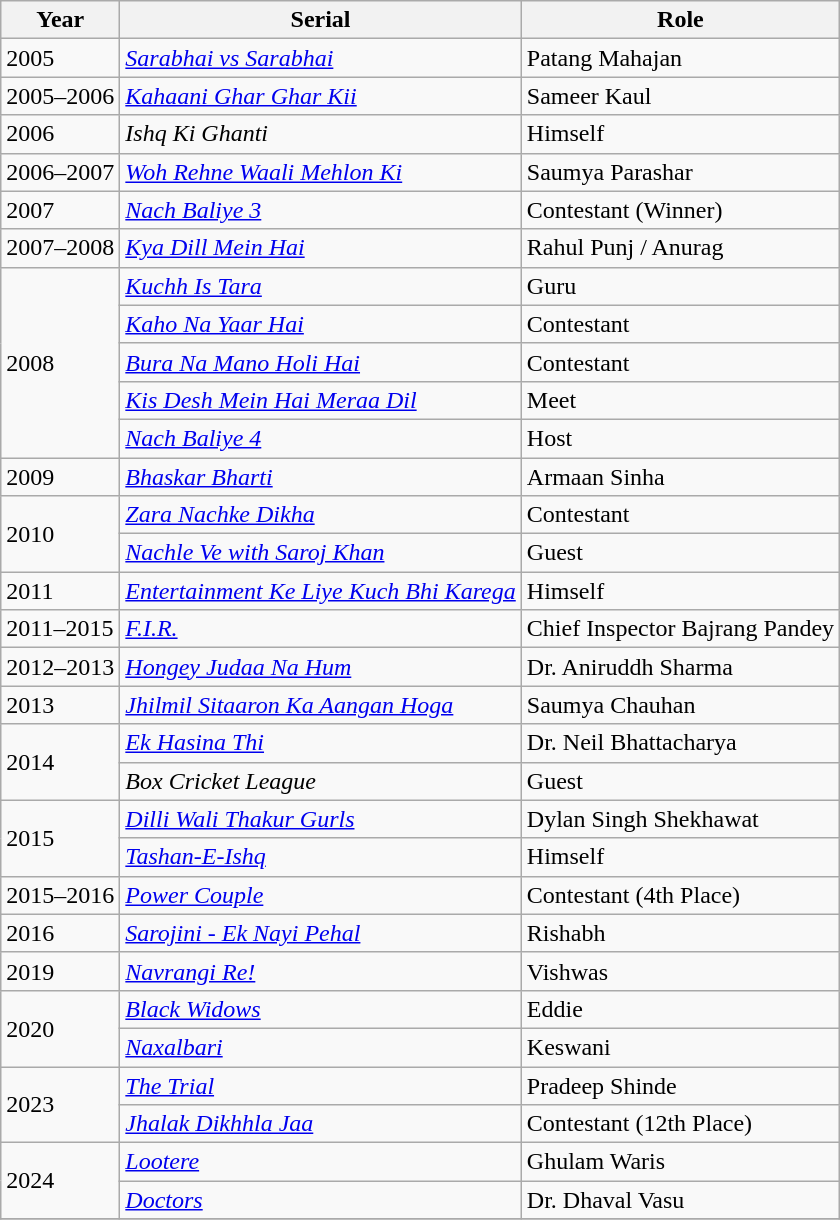<table class="wikitable sortable">
<tr>
<th>Year</th>
<th>Serial</th>
<th>Role</th>
</tr>
<tr>
<td>2005</td>
<td><em><a href='#'>Sarabhai vs Sarabhai</a></em></td>
<td>Patang Mahajan</td>
</tr>
<tr>
<td>2005–2006</td>
<td><em><a href='#'>Kahaani Ghar Ghar Kii</a></em></td>
<td>Sameer Kaul</td>
</tr>
<tr>
<td>2006</td>
<td><em>Ishq Ki Ghanti</em></td>
<td>Himself</td>
</tr>
<tr>
<td>2006–2007</td>
<td><em><a href='#'>Woh Rehne Waali Mehlon Ki</a></em></td>
<td>Saumya Parashar</td>
</tr>
<tr>
<td>2007</td>
<td><em><a href='#'>Nach Baliye 3</a></em></td>
<td>Contestant (Winner)</td>
</tr>
<tr>
<td>2007–2008</td>
<td><em><a href='#'>Kya Dill Mein Hai</a></em></td>
<td>Rahul Punj / Anurag</td>
</tr>
<tr>
<td rowspan="5">2008</td>
<td><em><a href='#'>Kuchh Is Tara</a></em></td>
<td>Guru</td>
</tr>
<tr>
<td><em><a href='#'>Kaho Na Yaar Hai</a></em></td>
<td>Contestant</td>
</tr>
<tr>
<td><em><a href='#'>Bura Na Mano Holi Hai</a></em></td>
<td>Contestant</td>
</tr>
<tr>
<td><em><a href='#'>Kis Desh Mein Hai Meraa Dil</a></em></td>
<td>Meet</td>
</tr>
<tr>
<td><em><a href='#'>Nach Baliye 4</a></em></td>
<td>Host</td>
</tr>
<tr>
<td>2009</td>
<td><em><a href='#'>Bhaskar Bharti</a></em></td>
<td>Armaan Sinha</td>
</tr>
<tr>
<td rowspan="2">2010</td>
<td><em><a href='#'>Zara Nachke Dikha</a></em></td>
<td>Contestant</td>
</tr>
<tr>
<td><em><a href='#'>Nachle Ve with Saroj Khan</a></em></td>
<td>Guest</td>
</tr>
<tr>
<td>2011</td>
<td><em><a href='#'>Entertainment Ke Liye Kuch Bhi Karega</a></em></td>
<td>Himself</td>
</tr>
<tr>
<td>2011–2015</td>
<td><em><a href='#'>F.I.R.</a></em></td>
<td>Chief Inspector Bajrang Pandey</td>
</tr>
<tr>
<td>2012–2013</td>
<td><em><a href='#'>Hongey Judaa Na Hum</a></em></td>
<td>Dr. Aniruddh Sharma</td>
</tr>
<tr>
<td>2013</td>
<td><em><a href='#'>Jhilmil Sitaaron Ka Aangan Hoga</a></em></td>
<td>Saumya Chauhan</td>
</tr>
<tr>
<td rowspan="2">2014</td>
<td><em><a href='#'>Ek Hasina Thi</a></em></td>
<td>Dr. Neil Bhattacharya</td>
</tr>
<tr>
<td><em>Box Cricket League</em></td>
<td>Guest</td>
</tr>
<tr>
<td rowspan="2">2015</td>
<td><em><a href='#'>Dilli Wali Thakur Gurls</a></em></td>
<td>Dylan Singh Shekhawat</td>
</tr>
<tr>
<td><em><a href='#'>Tashan-E-Ishq</a></em></td>
<td>Himself</td>
</tr>
<tr>
<td>2015–2016</td>
<td><em><a href='#'>Power Couple</a></em></td>
<td>Contestant (4th Place)</td>
</tr>
<tr>
<td>2016</td>
<td><em><a href='#'>Sarojini - Ek Nayi Pehal</a></em></td>
<td>Rishabh</td>
</tr>
<tr>
<td>2019</td>
<td><em><a href='#'>Navrangi Re!</a></em></td>
<td>Vishwas</td>
</tr>
<tr>
<td rowspan="2">2020</td>
<td><em><a href='#'>Black Widows</a></em></td>
<td>Eddie</td>
</tr>
<tr>
<td><em><a href='#'>Naxalbari</a></em></td>
<td>Keswani</td>
</tr>
<tr>
<td rowspan="2">2023</td>
<td><em><a href='#'>The Trial</a></em></td>
<td>Pradeep Shinde</td>
</tr>
<tr>
<td><em><a href='#'>Jhalak Dikhhla Jaa</a></em></td>
<td>Contestant (12th Place)</td>
</tr>
<tr>
<td rowspan="2">2024</td>
<td><em><a href='#'>Lootere</a></em></td>
<td>Ghulam Waris</td>
</tr>
<tr>
<td><em><a href='#'>Doctors</a></em></td>
<td>Dr. Dhaval Vasu</td>
</tr>
<tr>
</tr>
</table>
